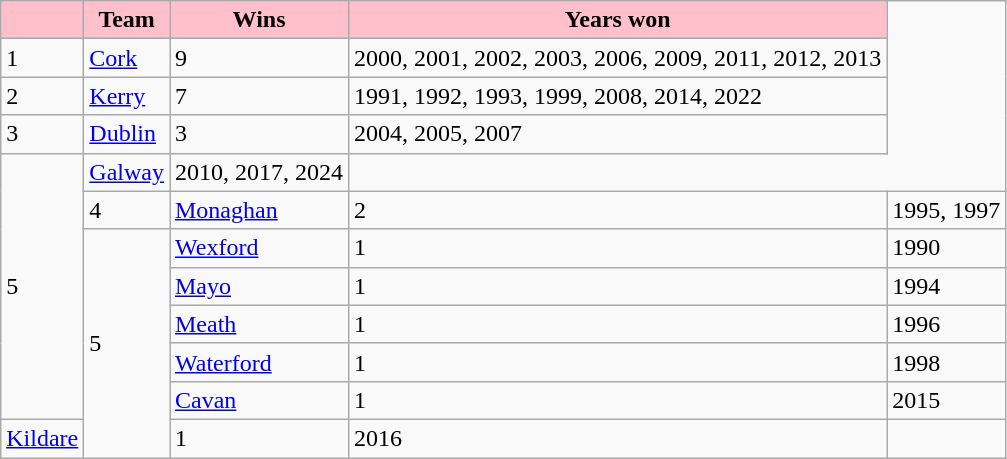<table class="wikitable">
<tr>
<th style="background:pink;"></th>
<th style="background:pink;"><strong>Team</strong></th>
<th style="background:pink;"><strong>Wins</strong></th>
<th style="background:pink;"><strong>Years won</strong></th>
</tr>
<tr>
<td>1</td>
<td><a href='#'>Cork</a></td>
<td>9</td>
<td>2000, 2001, 2002, 2003, 2006, 2009, 2011, 2012, 2013</td>
</tr>
<tr>
<td>2</td>
<td><a href='#'>Kerry</a></td>
<td>7</td>
<td>1991, 1992, 1993, 1999, 2008, 2014, 2022</td>
</tr>
<tr>
<td>3</td>
<td><a href='#'>Dublin</a></td>
<td>3</td>
<td>2004, 2005, 2007</td>
</tr>
<tr>
<td rowspan=7>5</td>
<td><a href='#'>Galway</a></td>
<td>2010, 2017, 2024</td>
</tr>
<tr>
<td>4</td>
<td><a href='#'>Monaghan</a></td>
<td>2</td>
<td>1995, 1997</td>
</tr>
<tr>
<td rowspan=7>5</td>
<td><a href='#'>Wexford</a></td>
<td>1</td>
<td>1990</td>
</tr>
<tr>
<td><a href='#'>Mayo</a></td>
<td>1</td>
<td>1994</td>
</tr>
<tr>
<td><a href='#'>Meath</a></td>
<td>1</td>
<td>1996</td>
</tr>
<tr>
<td><a href='#'>Waterford</a></td>
<td>1</td>
<td>1998</td>
</tr>
<tr>
<td><a href='#'>Cavan</a></td>
<td>1</td>
<td>2015</td>
</tr>
<tr>
<td><a href='#'>Kildare</a></td>
<td>1</td>
<td>2016</td>
</tr>
</table>
